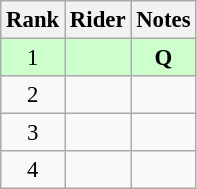<table class="wikitable" style="font-size:95%" style="width:25em;">
<tr>
<th>Rank</th>
<th>Rider</th>
<th>Notes</th>
</tr>
<tr bgcolor=ccffcc>
<td align=center>1</td>
<td></td>
<td align=center><strong>Q</strong></td>
</tr>
<tr>
<td align=center>2</td>
<td></td>
<td></td>
</tr>
<tr>
<td align=center>3</td>
<td></td>
<td></td>
</tr>
<tr>
<td align=center>4</td>
<td></td>
<td></td>
</tr>
</table>
